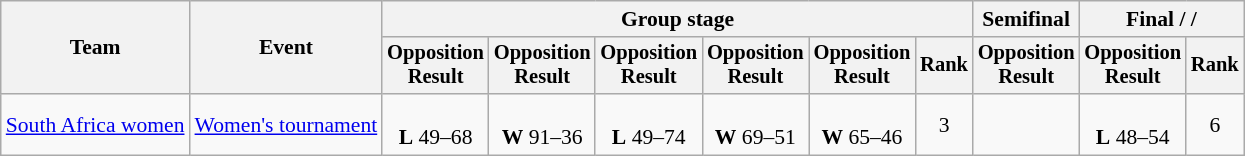<table class=wikitable style="font-size:90%; text-align:center">
<tr>
<th rowspan=2>Team</th>
<th rowspan=2>Event</th>
<th colspan=6>Group stage</th>
<th>Semifinal</th>
<th colspan=2>Final /  / </th>
</tr>
<tr style=font-size:95%>
<th>Opposition<br>Result</th>
<th>Opposition<br>Result</th>
<th>Opposition<br>Result</th>
<th>Opposition<br>Result</th>
<th>Opposition<br>Result</th>
<th>Rank</th>
<th>Opposition<br>Result</th>
<th>Opposition<br>Result</th>
<th>Rank</th>
</tr>
<tr>
<td align=left><a href='#'>South Africa women</a></td>
<td align=left><a href='#'>Women's tournament</a></td>
<td><br><strong>L</strong> 49–68</td>
<td><br><strong>W</strong> 91–36</td>
<td><br><strong>L</strong> 49–74</td>
<td><br><strong>W</strong> 69–51</td>
<td><br><strong>W</strong> 65–46</td>
<td>3</td>
<td></td>
<td><br><strong>L</strong> 48–54</td>
<td>6</td>
</tr>
</table>
